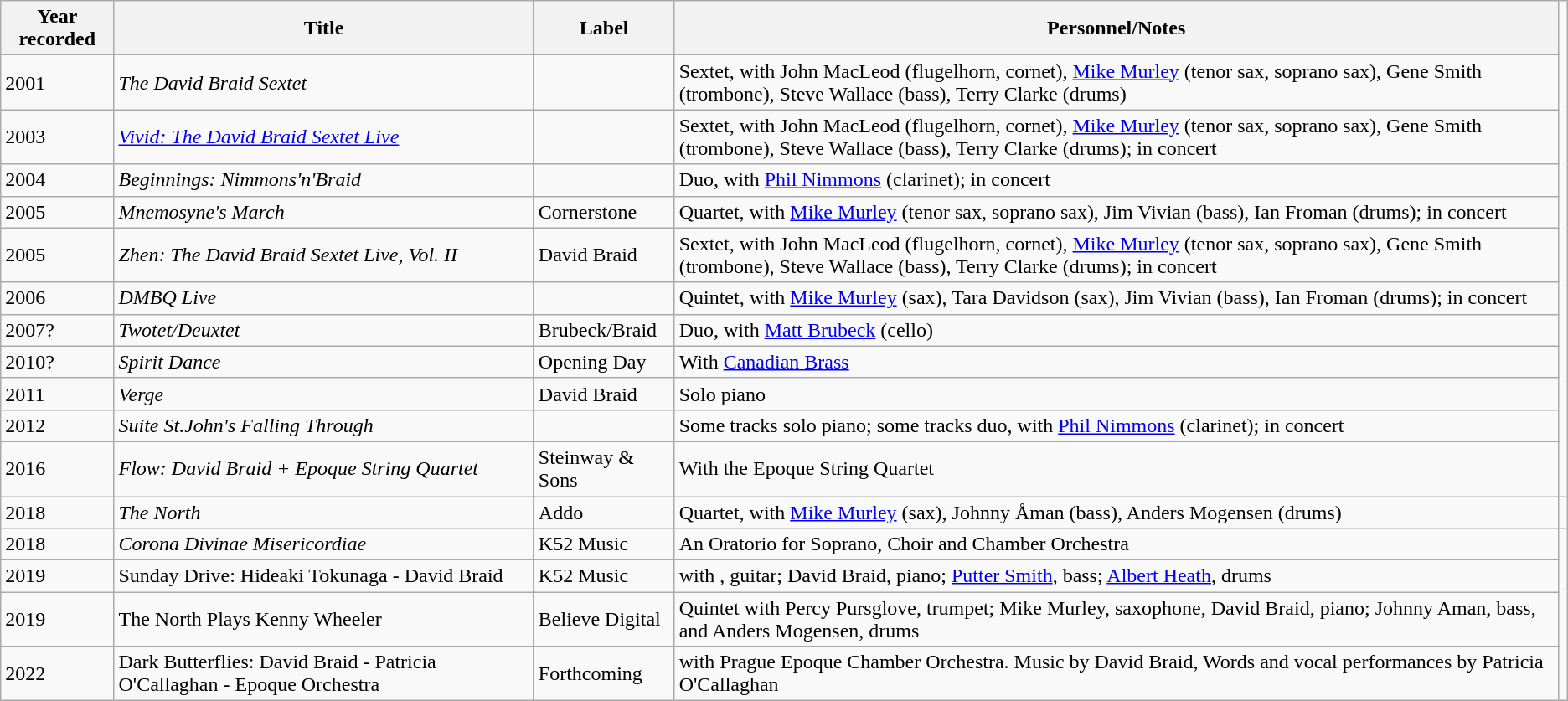<table class="wikitable sortable">
<tr>
<th>Year recorded</th>
<th>Title</th>
<th>Label</th>
<th>Personnel/Notes</th>
</tr>
<tr>
<td>2001</td>
<td><em>The David Braid Sextet</em></td>
<td></td>
<td>Sextet, with John MacLeod (flugelhorn, cornet), <a href='#'>Mike Murley</a> (tenor sax, soprano sax), Gene Smith (trombone), Steve Wallace (bass), Terry Clarke (drums)</td>
</tr>
<tr>
<td>2003</td>
<td><em><a href='#'>Vivid: The David Braid Sextet Live</a></em></td>
<td></td>
<td>Sextet, with John MacLeod (flugelhorn, cornet), <a href='#'>Mike Murley</a> (tenor sax, soprano sax), Gene Smith (trombone), Steve Wallace (bass), Terry Clarke (drums); in concert</td>
</tr>
<tr>
<td>2004</td>
<td><em>Beginnings: Nimmons'n'Braid</em></td>
<td></td>
<td>Duo, with <a href='#'>Phil Nimmons</a> (clarinet); in concert</td>
</tr>
<tr>
<td>2005</td>
<td><em>Mnemosyne's March</em></td>
<td>Cornerstone</td>
<td>Quartet, with <a href='#'>Mike Murley</a> (tenor sax, soprano sax), Jim Vivian (bass), Ian Froman (drums); in concert</td>
</tr>
<tr>
<td>2005</td>
<td><em>Zhen: The David Braid Sextet Live, Vol. II</em></td>
<td>David Braid</td>
<td>Sextet, with John MacLeod (flugelhorn, cornet), <a href='#'>Mike Murley</a> (tenor sax, soprano sax), Gene Smith (trombone), Steve Wallace (bass), Terry Clarke (drums); in concert</td>
</tr>
<tr>
<td>2006</td>
<td><em>DMBQ Live</em></td>
<td></td>
<td>Quintet, with <a href='#'>Mike Murley</a> (sax), Tara Davidson (sax), Jim Vivian (bass), Ian Froman (drums); in concert</td>
</tr>
<tr>
<td>2007?</td>
<td><em>Twotet/Deuxtet</em></td>
<td>Brubeck/Braid</td>
<td>Duo, with <a href='#'>Matt Brubeck</a> (cello)</td>
</tr>
<tr>
<td>2010?</td>
<td><em>Spirit Dance</em></td>
<td>Opening Day</td>
<td>With <a href='#'>Canadian Brass</a></td>
</tr>
<tr>
<td>2011</td>
<td><em>Verge</em></td>
<td>David Braid</td>
<td>Solo piano</td>
</tr>
<tr>
<td>2012</td>
<td><em>Suite St.John's Falling Through</em></td>
<td></td>
<td>Some tracks solo piano; some tracks duo, with <a href='#'>Phil Nimmons</a> (clarinet); in concert</td>
</tr>
<tr>
<td>2016</td>
<td><em>Flow: David Braid + Epoque String Quartet</em></td>
<td>Steinway & Sons</td>
<td>With the Epoque String Quartet</td>
</tr>
<tr>
<td>2018</td>
<td><em>The North</em></td>
<td>Addo</td>
<td>Quartet, with <a href='#'>Mike Murley</a> (sax), Johnny Åman (bass), Anders Mogensen (drums)</td>
<td></td>
</tr>
<tr>
<td>2018</td>
<td><em>Corona Divinae Misericordiae</em></td>
<td>K52 Music</td>
<td>An Oratorio for Soprano, Choir and Chamber Orchestra</td>
</tr>
<tr>
<td>2019</td>
<td>Sunday Drive: Hideaki Tokunaga - David Braid</td>
<td>K52 Music</td>
<td>with , guitar; David Braid, piano; <a href='#'>Putter Smith</a>, bass; <a href='#'>Albert Heath</a>, drums</td>
</tr>
<tr>
<td>2019</td>
<td>The North Plays Kenny Wheeler</td>
<td>Believe Digital</td>
<td>Quintet with Percy Pursglove, trumpet; Mike Murley, saxophone, David Braid, piano; Johnny Aman, bass, and Anders Mogensen, drums</td>
</tr>
<tr>
<td>2022</td>
<td>Dark Butterflies: David Braid - Patricia O'Callaghan - Epoque Orchestra</td>
<td>Forthcoming</td>
<td>with Prague Epoque Chamber Orchestra. Music by David Braid, Words and vocal performances by Patricia O'Callaghan</td>
</tr>
</table>
